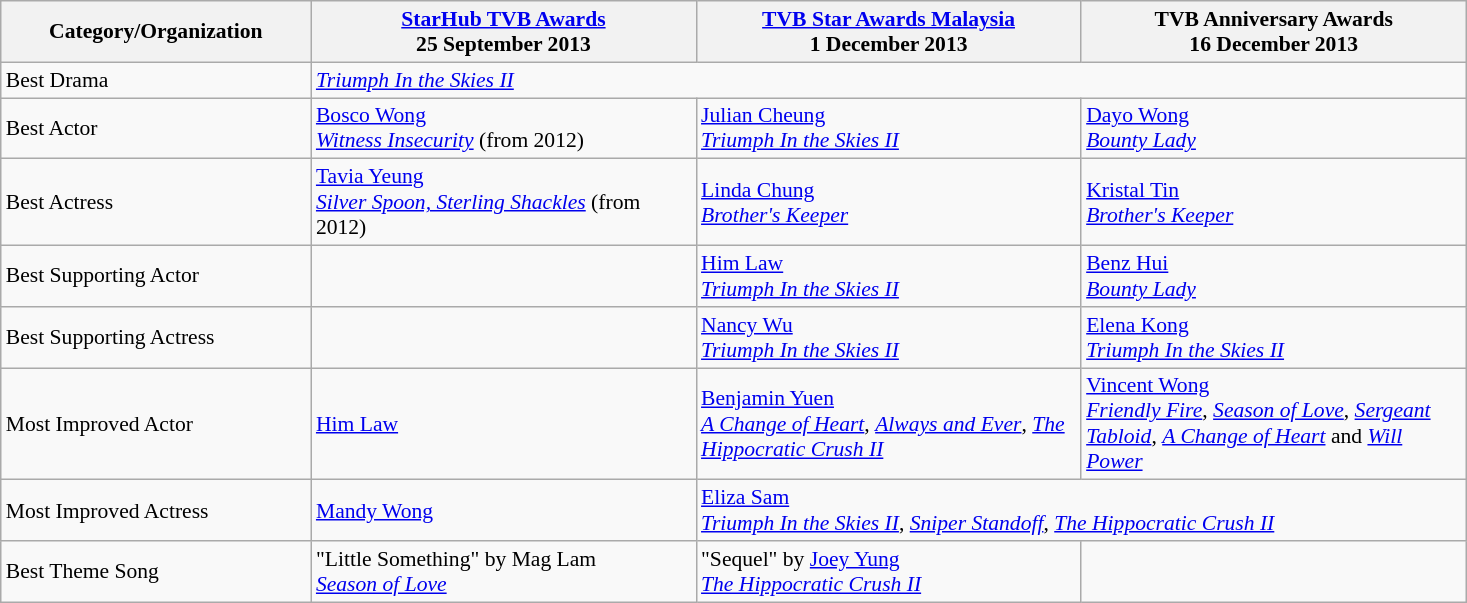<table class="wikitable" style="font-size: 90%;">
<tr>
<th style="width:200px;">Category/Organization</th>
<th style="width:250px;"><a href='#'>StarHub TVB Awards</a><br>25 September 2013</th>
<th style="width:250px;"><a href='#'>TVB Star Awards Malaysia</a><br>1 December 2013</th>
<th style="width:250px;">TVB Anniversary Awards<br> 16 December 2013</th>
</tr>
<tr>
<td>Best Drama</td>
<td colspan="3"><em><a href='#'>Triumph In the Skies II</a></em></td>
</tr>
<tr>
<td>Best Actor</td>
<td><a href='#'>Bosco Wong</a><br><em><a href='#'>Witness Insecurity</a></em> (from 2012)</td>
<td><a href='#'>Julian Cheung</a><br><em><a href='#'>Triumph In the Skies II</a></em></td>
<td><a href='#'>Dayo Wong</a><br><em><a href='#'>Bounty Lady</a></em></td>
</tr>
<tr>
<td>Best Actress</td>
<td><a href='#'>Tavia Yeung</a><br><em><a href='#'>Silver Spoon, Sterling Shackles</a></em> (from 2012)</td>
<td><a href='#'>Linda Chung</a><br><em><a href='#'>Brother's Keeper</a></em></td>
<td><a href='#'>Kristal Tin</a><br><em><a href='#'>Brother's Keeper</a></em></td>
</tr>
<tr>
<td>Best Supporting Actor</td>
<td></td>
<td><a href='#'>Him Law</a><br><em><a href='#'>Triumph In the Skies II</a></em></td>
<td><a href='#'>Benz Hui</a><br><em><a href='#'>Bounty Lady</a></em></td>
</tr>
<tr>
<td>Best Supporting Actress</td>
<td></td>
<td><a href='#'>Nancy Wu</a><br><em><a href='#'>Triumph In the Skies II</a></em></td>
<td><a href='#'>Elena Kong</a><br><em><a href='#'>Triumph In the Skies II</a></em></td>
</tr>
<tr>
<td>Most Improved Actor</td>
<td><a href='#'>Him Law</a></td>
<td><a href='#'>Benjamin Yuen</a><br><em><a href='#'>A Change of Heart</a></em>, <em><a href='#'>Always and Ever</a></em>, <em><a href='#'>The Hippocratic Crush II</a></em></td>
<td><a href='#'>Vincent Wong</a><br><em><a href='#'>Friendly Fire</a></em>, <em><a href='#'>Season of Love</a></em>, <em><a href='#'>Sergeant Tabloid</a></em>, <em><a href='#'>A Change of Heart</a></em> and <em><a href='#'>Will Power</a></em></td>
</tr>
<tr>
<td>Most Improved Actress</td>
<td><a href='#'>Mandy Wong</a></td>
<td colspan="2"><a href='#'>Eliza Sam</a><br><em><a href='#'>Triumph In the Skies II</a></em>, <em><a href='#'>Sniper Standoff</a></em>, <em><a href='#'>The Hippocratic Crush II</a></em></td>
</tr>
<tr>
<td>Best Theme Song</td>
<td>"Little Something" by Mag Lam<br><em><a href='#'>Season of Love</a></em></td>
<td>"Sequel" by <a href='#'>Joey Yung</a><br><em><a href='#'>The Hippocratic Crush II</a></em></td>
<td></td>
</tr>
</table>
